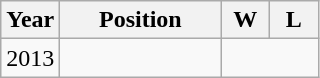<table class="wikitable" style="text-align: center;">
<tr>
<th>Year</th>
<th width="100">Position</th>
<th width="25">W</th>
<th width="25">L</th>
</tr>
<tr>
<td> 2013</td>
<td></td>
</tr>
</table>
